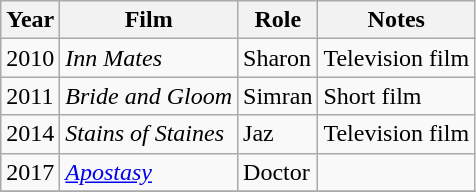<table class="wikitable">
<tr>
<th>Year</th>
<th>Film</th>
<th>Role</th>
<th>Notes</th>
</tr>
<tr>
<td>2010</td>
<td><em>Inn Mates</em></td>
<td>Sharon</td>
<td>Television film</td>
</tr>
<tr>
<td>2011</td>
<td><em>Bride and Gloom</em></td>
<td>Simran</td>
<td>Short film</td>
</tr>
<tr>
<td>2014</td>
<td><em>Stains of Staines</em></td>
<td>Jaz</td>
<td>Television film</td>
</tr>
<tr>
<td>2017</td>
<td><em><a href='#'>Apostasy</a></em></td>
<td>Doctor</td>
<td></td>
</tr>
<tr>
</tr>
</table>
